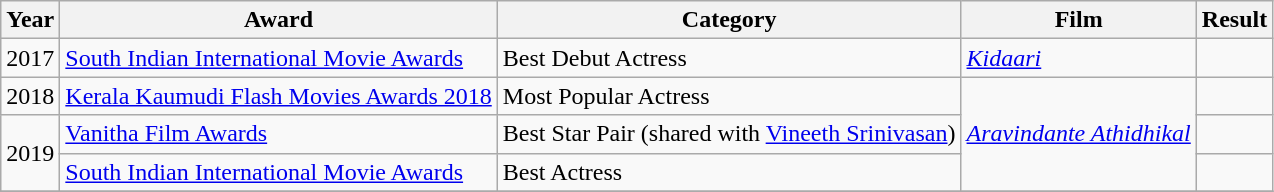<table class="wikitable">
<tr>
<th>Year</th>
<th>Award</th>
<th>Category</th>
<th>Film</th>
<th>Result</th>
</tr>
<tr>
<td>2017</td>
<td><a href='#'>South Indian International Movie Awards</a></td>
<td>Best Debut Actress</td>
<td><em><a href='#'>Kidaari</a></em></td>
<td></td>
</tr>
<tr>
<td>2018</td>
<td><a href='#'>Kerala Kaumudi Flash Movies Awards 2018</a></td>
<td>Most Popular Actress</td>
<td rowspan="3"><em><a href='#'>Aravindante Athidhikal</a></em></td>
<td></td>
</tr>
<tr>
<td rowspan="2">2019</td>
<td><a href='#'>Vanitha Film Awards</a></td>
<td>Best Star Pair (shared with <a href='#'>Vineeth Srinivasan</a>)</td>
<td></td>
</tr>
<tr>
<td><a href='#'>South Indian International Movie Awards</a></td>
<td>Best Actress</td>
<td></td>
</tr>
<tr>
</tr>
</table>
